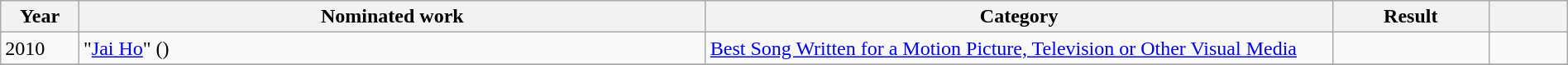<table class="wikitable sortable" width=100%>
<tr>
<th width=5%>Year</th>
<th width=40%>Nominated work</th>
<th width=40%>Category</th>
<th width=10%>Result</th>
<th width=5%></th>
</tr>
<tr>
<td>2010</td>
<td>"<a href='#'>Jai Ho</a>" ()</td>
<td><a href='#'>Best Song Written for a Motion Picture, Television or Other Visual Media</a></td>
<td></td>
<td></td>
</tr>
<tr>
</tr>
</table>
